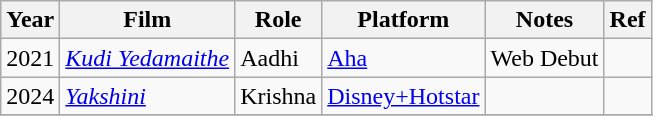<table class="wikitable sortable">
<tr>
<th>Year</th>
<th>Film</th>
<th>Role</th>
<th>Platform</th>
<th>Notes</th>
<th>Ref</th>
</tr>
<tr>
<td>2021</td>
<td><em><a href='#'>Kudi Yedamaithe</a></em></td>
<td>Aadhi</td>
<td><a href='#'>Aha</a></td>
<td>Web Debut</td>
<td></td>
</tr>
<tr>
<td>2024</td>
<td><a href='#'><em>Yakshini</em></a></td>
<td>Krishna</td>
<td><a href='#'>Disney+Hotstar</a></td>
<td></td>
<td></td>
</tr>
<tr>
</tr>
</table>
